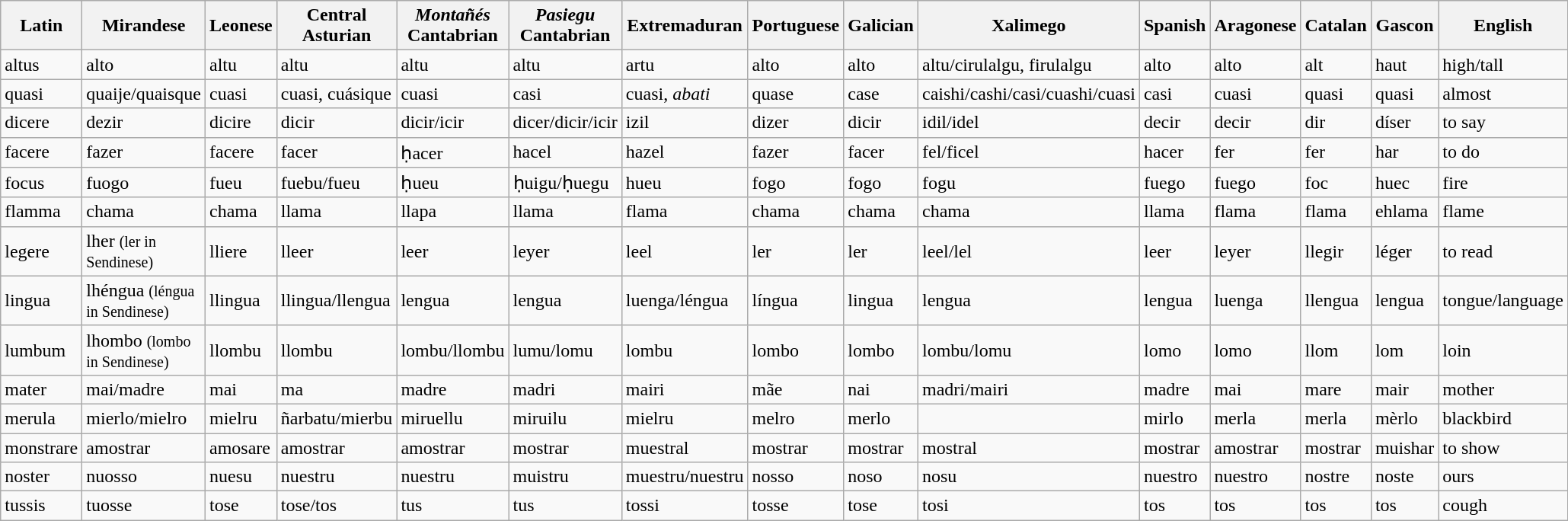<table class="wikitable">
<tr>
<th>Latin</th>
<th>Mirandese</th>
<th>Leonese</th>
<th>Central Asturian</th>
<th><em>Montañés</em> Cantabrian</th>
<th><em>Pasiegu</em> Cantabrian</th>
<th>Extremaduran</th>
<th>Portuguese</th>
<th>Galician</th>
<th>Xalimego</th>
<th>Spanish</th>
<th>Aragonese</th>
<th>Catalan</th>
<th>Gascon</th>
<th>English</th>
</tr>
<tr>
<td>altus</td>
<td>alto</td>
<td>altu</td>
<td>altu</td>
<td>altu</td>
<td>altu</td>
<td>artu</td>
<td>alto</td>
<td>alto</td>
<td>altu/cirulalgu, firulalgu</td>
<td>alto</td>
<td>alto</td>
<td>alt</td>
<td>haut</td>
<td>high/tall</td>
</tr>
<tr>
<td>quasi</td>
<td>quaije/quaisque</td>
<td>cuasi</td>
<td>cuasi, cuásique</td>
<td>cuasi</td>
<td>casi</td>
<td>cuasi, <em>abati</em></td>
<td>quase</td>
<td>case</td>
<td>caishi/cashi/casi/cuashi/cuasi</td>
<td>casi</td>
<td>cuasi</td>
<td>quasi</td>
<td>quasi</td>
<td>almost</td>
</tr>
<tr>
<td>dicere</td>
<td>dezir</td>
<td>dicire</td>
<td>dicir</td>
<td>dicir/icir</td>
<td>dicer/dicir/icir</td>
<td>izil</td>
<td>dizer</td>
<td>dicir</td>
<td>idil/idel</td>
<td>decir</td>
<td>decir</td>
<td>dir</td>
<td>díser</td>
<td>to say</td>
</tr>
<tr>
<td>facere</td>
<td>fazer</td>
<td>facere</td>
<td>facer</td>
<td>ḥacer</td>
<td>hacel</td>
<td>hazel</td>
<td>fazer</td>
<td>facer</td>
<td>fel/ficel</td>
<td>hacer</td>
<td>fer</td>
<td>fer</td>
<td>har</td>
<td>to do</td>
</tr>
<tr>
<td>focus</td>
<td>fuogo</td>
<td>fueu</td>
<td>fuebu/fueu</td>
<td>ḥueu</td>
<td>ḥuigu/ḥuegu</td>
<td>hueu</td>
<td>fogo</td>
<td>fogo</td>
<td>fogu</td>
<td>fuego</td>
<td>fuego</td>
<td>foc</td>
<td>huec</td>
<td>fire</td>
</tr>
<tr>
<td>flamma</td>
<td>chama</td>
<td>chama</td>
<td>llama</td>
<td>llapa</td>
<td>llama</td>
<td>flama</td>
<td>chama</td>
<td>chama</td>
<td>chama</td>
<td>llama</td>
<td>flama</td>
<td>flama</td>
<td>ehlama</td>
<td>flame</td>
</tr>
<tr>
<td>legere</td>
<td>lher <small>(ler in Sendinese)</small></td>
<td>lliere</td>
<td>lleer</td>
<td>leer</td>
<td>leyer</td>
<td>leel</td>
<td>ler</td>
<td>ler</td>
<td>leel/lel</td>
<td>leer</td>
<td>leyer</td>
<td>llegir</td>
<td>léger</td>
<td>to read</td>
</tr>
<tr>
<td>lingua</td>
<td>lhéngua <small>(léngua in Sendinese)</small></td>
<td>llingua</td>
<td>llingua/llengua</td>
<td>lengua</td>
<td>lengua</td>
<td>luenga/léngua</td>
<td>língua</td>
<td>lingua</td>
<td>lengua</td>
<td>lengua</td>
<td>luenga</td>
<td>llengua</td>
<td>lengua</td>
<td>tongue/language</td>
</tr>
<tr>
<td>lumbum</td>
<td>lhombo <small>(lombo in Sendinese)</small></td>
<td>llombu</td>
<td>llombu</td>
<td>lombu/llombu</td>
<td>lumu/lomu</td>
<td>lombu</td>
<td>lombo</td>
<td>lombo</td>
<td>lombu/lomu</td>
<td>lomo</td>
<td>lomo</td>
<td>llom</td>
<td>lom</td>
<td>loin</td>
</tr>
<tr>
<td>mater</td>
<td>mai/madre</td>
<td>mai</td>
<td>ma</td>
<td>madre</td>
<td>madri</td>
<td>mairi</td>
<td>mãe</td>
<td>nai</td>
<td>madri/mairi</td>
<td>madre</td>
<td>mai</td>
<td>mare</td>
<td>mair</td>
<td>mother</td>
</tr>
<tr>
<td>merula</td>
<td>mierlo/mielro</td>
<td>mielru</td>
<td>ñarbatu/mierbu</td>
<td>miruellu</td>
<td>miruilu</td>
<td>mielru</td>
<td>melro</td>
<td>merlo</td>
<td></td>
<td>mirlo</td>
<td>merla</td>
<td>merla</td>
<td>mèrlo</td>
<td>blackbird</td>
</tr>
<tr>
<td>monstrare</td>
<td>amostrar</td>
<td>amosare</td>
<td>amostrar</td>
<td>amostrar</td>
<td>mostrar</td>
<td>muestral</td>
<td>mostrar</td>
<td>mostrar</td>
<td>mostral</td>
<td>mostrar</td>
<td>amostrar</td>
<td>mostrar</td>
<td>muishar</td>
<td>to show</td>
</tr>
<tr>
<td>noster</td>
<td>nuosso</td>
<td>nuesu</td>
<td>nuestru</td>
<td>nuestru</td>
<td>muistru</td>
<td>muestru/nuestru</td>
<td>nosso</td>
<td>noso</td>
<td>nosu</td>
<td>nuestro</td>
<td>nuestro</td>
<td>nostre</td>
<td>noste</td>
<td>ours</td>
</tr>
<tr>
<td>tussis</td>
<td>tuosse</td>
<td>tose</td>
<td>tose/tos</td>
<td>tus</td>
<td>tus</td>
<td>tossi</td>
<td>tosse</td>
<td>tose</td>
<td>tosi</td>
<td>tos</td>
<td>tos</td>
<td>tos</td>
<td>tos</td>
<td>cough</td>
</tr>
</table>
